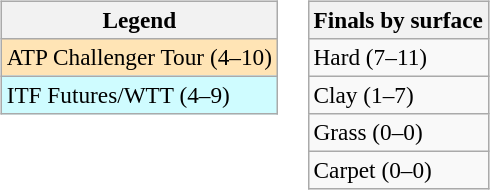<table>
<tr valign=top>
<td><br><table class=wikitable style=font-size:97%>
<tr>
<th>Legend</th>
</tr>
<tr style="background:moccasin;">
<td>ATP Challenger Tour (4–10)</td>
</tr>
<tr style="background:#cffcff;">
<td>ITF Futures/WTT (4–9)</td>
</tr>
</table>
</td>
<td><br><table class=wikitable style=font-size:97%>
<tr>
<th>Finals by surface</th>
</tr>
<tr>
<td>Hard (7–11)</td>
</tr>
<tr>
<td>Clay (1–7)</td>
</tr>
<tr>
<td>Grass (0–0)</td>
</tr>
<tr>
<td>Carpet (0–0)</td>
</tr>
</table>
</td>
</tr>
</table>
